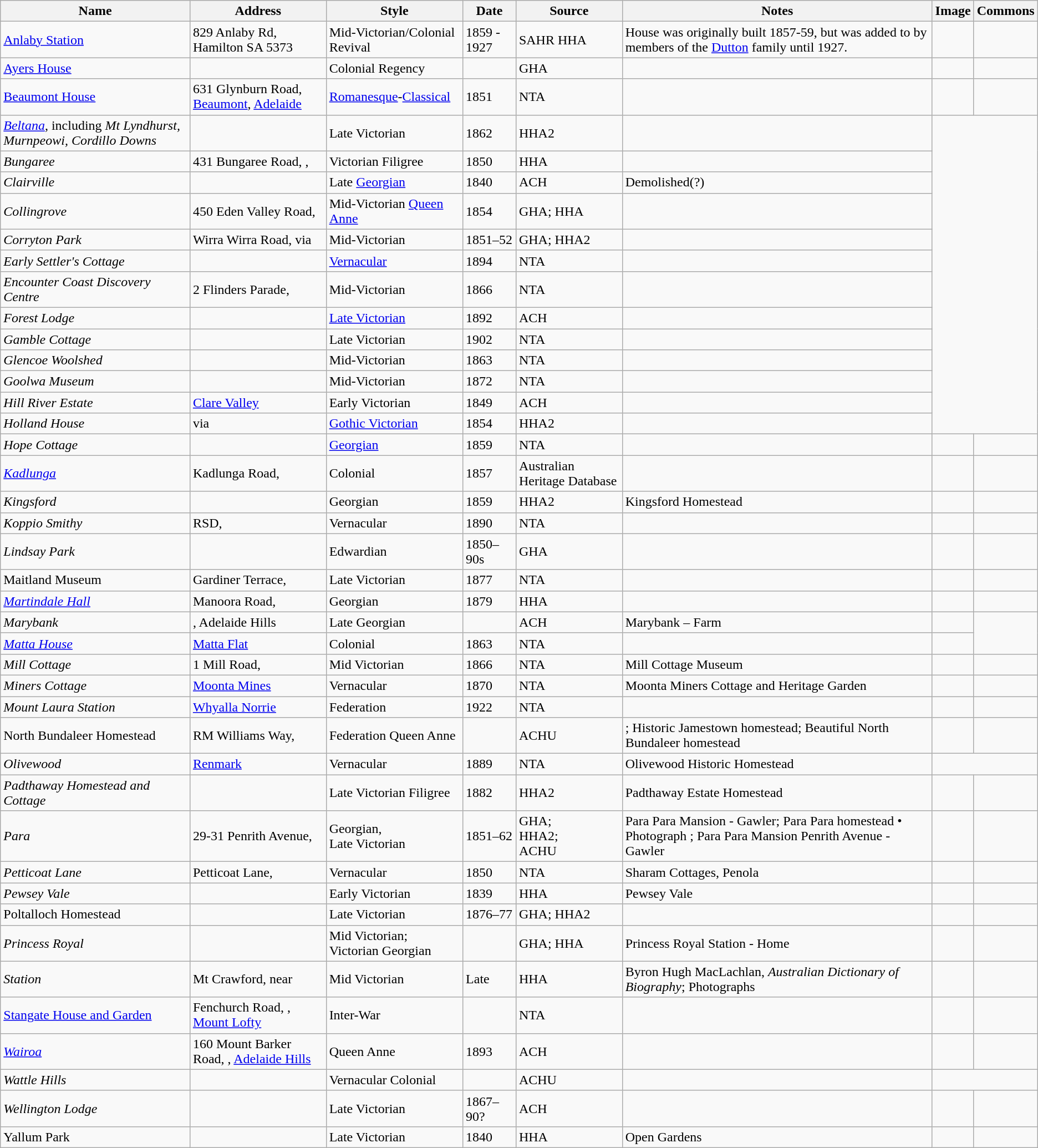<table class="wikitable sortable">
<tr>
<th>Name</th>
<th>Address</th>
<th>Style</th>
<th>Date</th>
<th>Source</th>
<th>Notes</th>
<th>Image</th>
<th>Commons</th>
</tr>
<tr>
<td><a href='#'>Anlaby Station</a></td>
<td>829 Anlaby Rd, Hamilton SA 5373</td>
<td>Mid-Victorian/Colonial Revival</td>
<td>1859 - 1927</td>
<td>SAHR HHA</td>
<td>House was originally built 1857-59, but was added to by members of the <a href='#'>Dutton</a> family until 1927.</td>
<td></td>
<td></td>
</tr>
<tr>
<td><a href='#'>Ayers House</a></td>
<td></td>
<td>Colonial Regency</td>
<td></td>
<td>GHA</td>
<td></td>
<td></td>
<td></td>
</tr>
<tr>
<td><a href='#'>Beaumont House</a></td>
<td>631 Glynburn Road, <a href='#'>Beaumont</a>, <a href='#'>Adelaide</a></td>
<td><a href='#'>Romanesque</a>-<a href='#'>Classical</a></td>
<td>1851</td>
<td>NTA</td>
<td></td>
<td></td>
<td></td>
</tr>
<tr>
<td><em><a href='#'>Beltana</a></em>, including <em>Mt Lyndhurst, Murnpeowi, Cordillo Downs</em></td>
<td></td>
<td>Late Victorian</td>
<td>1862</td>
<td>HHA2</td>
<td></td>
</tr>
<tr>
<td><em>Bungaree</em></td>
<td>431 Bungaree Road, , </td>
<td>Victorian Filigree</td>
<td>1850</td>
<td>HHA</td>
<td></td>
</tr>
<tr>
<td><em>Clairville</em></td>
<td></td>
<td>Late <a href='#'>Georgian</a></td>
<td>1840</td>
<td>ACH</td>
<td>Demolished(?)</td>
</tr>
<tr>
<td><em>Collingrove</em></td>
<td>450 Eden Valley Road, </td>
<td>Mid-Victorian <a href='#'>Queen Anne</a></td>
<td>1854</td>
<td>GHA; HHA</td>
<td></td>
</tr>
<tr>
<td><em>Corryton Park</em></td>
<td>Wirra Wirra Road,  via </td>
<td>Mid-Victorian</td>
<td>1851–52</td>
<td>GHA; HHA2</td>
<td></td>
</tr>
<tr>
<td><em>Early Settler's Cottage</em></td>
<td></td>
<td><a href='#'>Vernacular</a></td>
<td>1894</td>
<td>NTA</td>
<td></td>
</tr>
<tr>
<td><em>Encounter Coast Discovery Centre</em></td>
<td>2 Flinders Parade, </td>
<td>Mid-Victorian</td>
<td>1866</td>
<td>NTA</td>
<td></td>
</tr>
<tr>
<td><em>Forest Lodge</em></td>
<td></td>
<td><a href='#'>Late Victorian</a></td>
<td>1892</td>
<td>ACH</td>
<td></td>
</tr>
<tr>
<td><em>Gamble Cottage</em></td>
<td></td>
<td>Late Victorian</td>
<td>1902</td>
<td>NTA</td>
<td></td>
</tr>
<tr>
<td><em>Glencoe Woolshed</em></td>
<td></td>
<td>Mid-Victorian</td>
<td>1863</td>
<td>NTA</td>
<td></td>
</tr>
<tr>
<td><em>Goolwa Museum</em></td>
<td></td>
<td>Mid-Victorian</td>
<td>1872</td>
<td>NTA</td>
<td></td>
</tr>
<tr>
<td><em>Hill River Estate</em></td>
<td><a href='#'>Clare Valley</a></td>
<td>Early Victorian</td>
<td>1849</td>
<td>ACH</td>
<td></td>
</tr>
<tr>
<td><em>Holland House</em></td>
<td>via </td>
<td><a href='#'>Gothic Victorian</a></td>
<td>1854</td>
<td>HHA2</td>
<td></td>
</tr>
<tr>
<td><em>Hope Cottage</em></td>
<td></td>
<td><a href='#'>Georgian</a></td>
<td>1859</td>
<td>NTA</td>
<td></td>
<td></td>
<td></td>
</tr>
<tr>
<td><em><a href='#'>Kadlunga</a></em></td>
<td>Kadlunga Road, </td>
<td>Colonial</td>
<td>1857</td>
<td>Australian Heritage Database</td>
<td></td>
<td></td>
<td></td>
</tr>
<tr>
<td><em>Kingsford</em></td>
<td></td>
<td>Georgian</td>
<td>1859</td>
<td>HHA2</td>
<td> Kingsford Homestead</td>
<td></td>
<td></td>
</tr>
<tr>
<td><em>Koppio Smithy</em></td>
<td>RSD, </td>
<td>Vernacular</td>
<td>1890</td>
<td>NTA</td>
<td></td>
<td></td>
<td></td>
</tr>
<tr>
<td><em>Lindsay Park</em></td>
<td></td>
<td>Edwardian</td>
<td>1850–90s</td>
<td>GHA</td>
<td></td>
<td></td>
<td></td>
</tr>
<tr>
<td>Maitland Museum</td>
<td>Gardiner Terrace, </td>
<td>Late Victorian</td>
<td>1877</td>
<td>NTA</td>
<td></td>
<td></td>
<td></td>
</tr>
<tr>
<td><em><a href='#'>Martindale Hall</a></em></td>
<td>Manoora Road, </td>
<td>Georgian</td>
<td>1879</td>
<td>HHA</td>
<td></td>
<td></td>
<td></td>
</tr>
<tr>
<td><em>Marybank</em></td>
<td>, Adelaide Hills</td>
<td>Late Georgian</td>
<td></td>
<td>ACH</td>
<td>Marybank – Farm</td>
<td></td>
</tr>
<tr>
<td><em><a href='#'>Matta House</a></em></td>
<td><a href='#'>Matta Flat</a></td>
<td>Colonial</td>
<td>1863</td>
<td>NTA</td>
<td></td>
<td></td>
</tr>
<tr>
<td><em>Mill Cottage</em></td>
<td>1 Mill Road, </td>
<td>Mid Victorian</td>
<td>1866</td>
<td>NTA</td>
<td>Mill Cottage Museum</td>
<td></td>
<td></td>
</tr>
<tr>
<td><em>Miners Cottage</em></td>
<td><a href='#'>Moonta Mines</a></td>
<td>Vernacular</td>
<td>1870</td>
<td>NTA</td>
<td>Moonta Miners Cottage and Heritage Garden</td>
<td></td>
<td></td>
</tr>
<tr>
<td><em>Mount Laura Station</em></td>
<td><a href='#'>Whyalla Norrie</a></td>
<td>Federation</td>
<td>1922</td>
<td>NTA</td>
<td></td>
<td></td>
<td></td>
</tr>
<tr>
<td>North Bundaleer Homestead</td>
<td>RM Williams Way, </td>
<td>Federation Queen Anne</td>
<td></td>
<td>ACHU</td>
<td>; Historic Jamestown homestead; Beautiful North Bundaleer homestead</td>
<td></td>
<td></td>
</tr>
<tr>
<td><em>Olivewood</em></td>
<td><a href='#'>Renmark</a></td>
<td>Vernacular</td>
<td>1889</td>
<td>NTA</td>
<td>Olivewood Historic Homestead</td>
</tr>
<tr>
<td><em>Padthaway Homestead and Cottage</em></td>
<td></td>
<td>Late Victorian Filigree</td>
<td>1882</td>
<td>HHA2</td>
<td> Padthaway Estate Homestead</td>
<td></td>
<td></td>
</tr>
<tr>
<td><em>Para</em></td>
<td>29-31 Penrith Avenue, </td>
<td>Georgian,<br>Late Victorian</td>
<td>1851–62</td>
<td>GHA;<br>HHA2;<br>ACHU</td>
<td>Para Para Mansion - Gawler; Para Para homestead • Photograph ; Para Para Mansion Penrith Avenue - Gawler</td>
<td></td>
<td></td>
</tr>
<tr>
<td><em>Petticoat Lane</em></td>
<td>Petticoat Lane, </td>
<td>Vernacular</td>
<td>1850</td>
<td>NTA</td>
<td>Sharam Cottages, Penola</td>
<td></td>
<td></td>
</tr>
<tr>
<td><em>Pewsey Vale</em></td>
<td></td>
<td>Early Victorian</td>
<td>1839</td>
<td>HHA</td>
<td>Pewsey Vale</td>
<td></td>
<td></td>
</tr>
<tr>
<td>Poltalloch Homestead</td>
<td></td>
<td>Late Victorian</td>
<td>1876–77</td>
<td>GHA; HHA2</td>
<td></td>
<td></td>
<td></td>
</tr>
<tr>
<td><em>Princess Royal</em></td>
<td></td>
<td>Mid Victorian;<br>Victorian Georgian</td>
<td></td>
<td>GHA; HHA</td>
<td>Princess Royal Station - Home</td>
<td></td>
<td></td>
</tr>
<tr>
<td><em>Station</em></td>
<td>Mt Crawford, near </td>
<td>Mid Victorian</td>
<td>Late </td>
<td>HHA</td>
<td>Byron Hugh MacLachlan, <em>Australian Dictionary of Biography</em>; Photographs</td>
<td></td>
<td></td>
</tr>
<tr>
<td><a href='#'>Stangate House and Garden</a></td>
<td>Fenchurch Road, , <a href='#'>Mount Lofty</a></td>
<td>Inter-War</td>
<td></td>
<td>NTA</td>
<td></td>
<td></td>
</tr>
<tr>
<td><em><a href='#'>Wairoa</a></em></td>
<td>160 Mount Barker Road, , <a href='#'>Adelaide Hills</a></td>
<td>Queen Anne</td>
<td>1893</td>
<td>ACH</td>
<td></td>
<td></td>
<td></td>
</tr>
<tr>
<td><em>Wattle Hills</em></td>
<td></td>
<td>Vernacular Colonial</td>
<td></td>
<td>ACHU</td>
<td></td>
</tr>
<tr>
<td><em>Wellington Lodge</em></td>
<td></td>
<td>Late Victorian</td>
<td>1867–90?</td>
<td>ACH</td>
<td></td>
<td></td>
<td></td>
</tr>
<tr>
<td>Yallum Park</td>
<td></td>
<td>Late Victorian</td>
<td>1840</td>
<td>HHA</td>
<td Yallum Park - Penola; Yallum Park, Penola>Open Gardens</td>
<td></td>
<td></td>
</tr>
</table>
